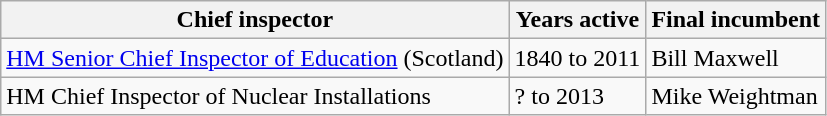<table class="wikitable sortable">
<tr>
<th>Chief inspector</th>
<th>Years active</th>
<th>Final incumbent</th>
</tr>
<tr>
<td><a href='#'>HM Senior Chief Inspector of Education</a> (Scotland)</td>
<td>1840 to 2011</td>
<td>Bill Maxwell</td>
</tr>
<tr>
<td>HM Chief Inspector of Nuclear Installations</td>
<td>? to 2013</td>
<td>Mike Weightman</td>
</tr>
</table>
